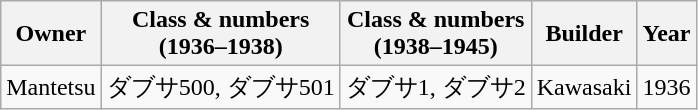<table class="wikitable">
<tr>
<th>Owner</th>
<th>Class & numbers<br>(1936–1938)</th>
<th>Class & numbers<br>(1938–1945)</th>
<th>Builder</th>
<th>Year</th>
</tr>
<tr>
<td>Mantetsu</td>
<td>ダブサ500, ダブサ501</td>
<td>ダブサ1, ダブサ2</td>
<td>Kawasaki</td>
<td>1936</td>
</tr>
</table>
